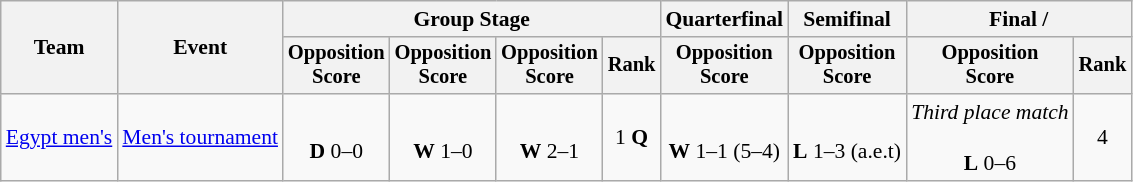<table class=wikitable style=font-size:90%;text-align:center>
<tr>
<th rowspan=2>Team</th>
<th rowspan=2>Event</th>
<th colspan=4>Group Stage</th>
<th>Quarterfinal</th>
<th>Semifinal</th>
<th colspan=2>Final / </th>
</tr>
<tr style=font-size:95%>
<th>Opposition<br>Score</th>
<th>Opposition<br>Score</th>
<th>Opposition<br>Score</th>
<th>Rank</th>
<th>Opposition<br>Score</th>
<th>Opposition<br>Score</th>
<th>Opposition<br>Score</th>
<th>Rank</th>
</tr>
<tr>
<td align=left><a href='#'>Egypt men's</a></td>
<td align=left><a href='#'>Men's tournament</a></td>
<td><br> <strong>D</strong> 0–0</td>
<td><br> <strong>W</strong> 1–0</td>
<td><br> <strong>W</strong> 2–1</td>
<td>1 <strong>Q</strong></td>
<td><br> <strong>W</strong> 1–1 (5–4)</td>
<td><br> <strong>L</strong> 1–3 (a.e.t)</td>
<td><em>Third place match</em><br><br> <strong>L</strong> 0–6</td>
<td>4</td>
</tr>
</table>
